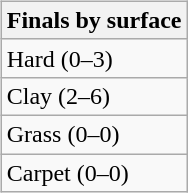<table>
<tr>
<td><br><table class="wikitable sortable mw-collapsible mw-collapsed">
<tr>
<th>Finals by surface</th>
</tr>
<tr>
<td>Hard (0–3)</td>
</tr>
<tr>
<td>Clay (2–6)</td>
</tr>
<tr>
<td>Grass (0–0)</td>
</tr>
<tr>
<td>Carpet (0–0)</td>
</tr>
</table>
</td>
</tr>
</table>
